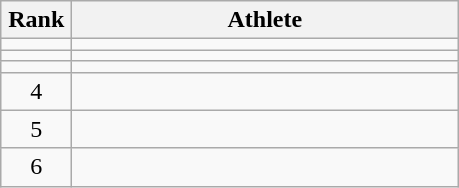<table class=wikitable style="text-align:center">
<tr>
<th width=40>Rank</th>
<th width=250>Athlete</th>
</tr>
<tr>
<td></td>
<td align=left></td>
</tr>
<tr>
<td></td>
<td align=left></td>
</tr>
<tr>
<td></td>
<td align=left></td>
</tr>
<tr>
<td>4</td>
<td align=left></td>
</tr>
<tr>
<td>5</td>
<td align=left></td>
</tr>
<tr>
<td>6</td>
<td align=left></td>
</tr>
</table>
